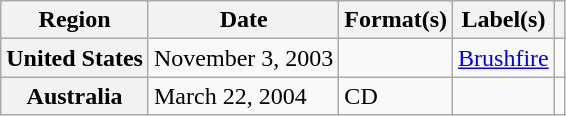<table class="wikitable plainrowheaders">
<tr>
<th scope="col">Region</th>
<th scope="col">Date</th>
<th scope="col">Format(s)</th>
<th scope="col">Label(s)</th>
<th scope="col"></th>
</tr>
<tr>
<th scope="row">United States</th>
<td>November 3, 2003</td>
<td></td>
<td><a href='#'>Brushfire</a></td>
<td></td>
</tr>
<tr>
<th scope="row">Australia</th>
<td>March 22, 2004</td>
<td>CD</td>
<td></td>
<td></td>
</tr>
</table>
